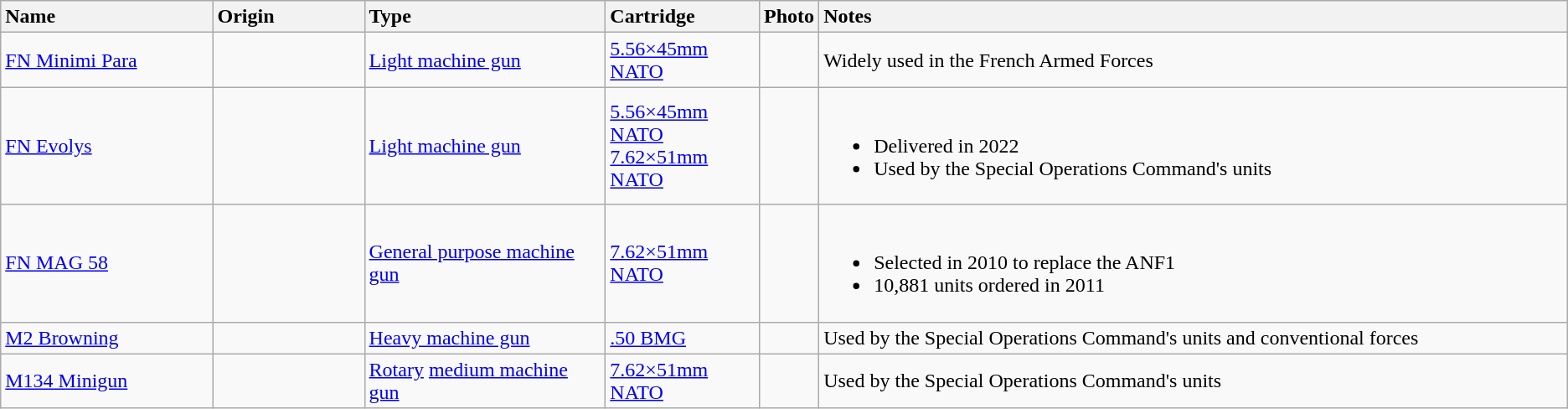<table class="wikitable">
<tr>
<th style="text-align: left; width:14%;">Name</th>
<th style="text-align: left; width:10%;">Origin</th>
<th style="text-align: left; width:16%;">Type</th>
<th style="text-align: left; width:10%;">Cartridge</th>
<th style="text-align: left; width:0;">Photo</th>
<th style="text-align: left; width:50%;">Notes</th>
</tr>
<tr>
<td><a href='#'>FN Minimi Para</a></td>
<td></td>
<td><a href='#'>Light machine gun</a></td>
<td><a href='#'>5.56×45mm NATO</a></td>
<td><br></td>
<td>Widely used in the French Armed Forces</td>
</tr>
<tr>
<td><a href='#'>FN Evolys</a></td>
<td></td>
<td><a href='#'>Light machine gun</a></td>
<td><a href='#'>5.56×45mm NATO</a><br><a href='#'>7.62×51mm NATO</a></td>
<td></td>
<td><br><ul><li>Delivered in 2022</li><li>Used by the Special Operations Command's units</li></ul></td>
</tr>
<tr>
<td><a href='#'>FN MAG 58</a></td>
<td></td>
<td><a href='#'>General purpose machine gun</a></td>
<td><a href='#'>7.62×51mm NATO</a></td>
<td></td>
<td><br><ul><li>Selected in 2010 to replace the ANF1</li><li>10,881 units ordered in 2011</li></ul></td>
</tr>
<tr>
<td><a href='#'>M2 Browning</a></td>
<td></td>
<td><a href='#'>Heavy machine gun</a></td>
<td><a href='#'>.50 BMG</a></td>
<td><br></td>
<td>Used by the Special Operations Command's units and conventional forces</td>
</tr>
<tr>
<td><a href='#'>M134 Minigun</a></td>
<td></td>
<td><a href='#'>Rotary</a> <a href='#'>medium machine gun</a></td>
<td><a href='#'>7.62×51mm NATO</a></td>
<td><br></td>
<td>Used by the Special Operations Command's units</td>
</tr>
</table>
